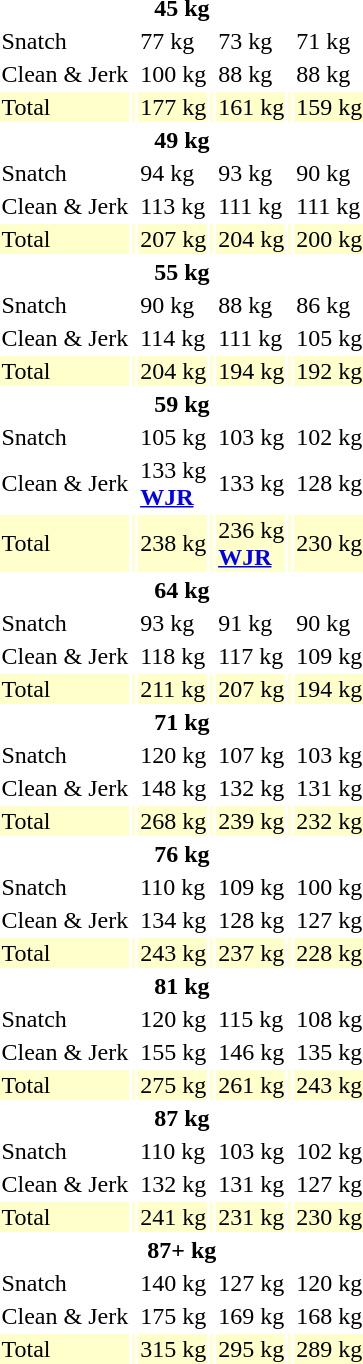<table>
<tr>
<th colspan=7>45 kg</th>
</tr>
<tr>
<td>Snatch</td>
<td></td>
<td>77 kg</td>
<td></td>
<td>73 kg</td>
<td></td>
<td>71 kg</td>
</tr>
<tr>
<td>Clean & Jerk</td>
<td></td>
<td>100 kg</td>
<td></td>
<td>88 kg</td>
<td></td>
<td>88 kg</td>
</tr>
<tr bgcolor=ffffcc>
<td>Total</td>
<td></td>
<td>177 kg</td>
<td></td>
<td>161 kg</td>
<td></td>
<td>159 kg</td>
</tr>
<tr>
<th colspan=7>49 kg</th>
</tr>
<tr>
<td>Snatch</td>
<td></td>
<td>94 kg</td>
<td></td>
<td>93 kg</td>
<td></td>
<td>90 kg</td>
</tr>
<tr>
<td>Clean & Jerk</td>
<td></td>
<td>113 kg</td>
<td></td>
<td>111 kg</td>
<td></td>
<td>111 kg</td>
</tr>
<tr bgcolor=ffffcc>
<td>Total</td>
<td></td>
<td>207 kg</td>
<td></td>
<td>204 kg</td>
<td></td>
<td>200 kg</td>
</tr>
<tr>
<th colspan=7>55 kg</th>
</tr>
<tr>
<td>Snatch</td>
<td></td>
<td>90 kg</td>
<td></td>
<td>88 kg</td>
<td></td>
<td>86 kg</td>
</tr>
<tr>
<td>Clean & Jerk</td>
<td></td>
<td>114 kg</td>
<td></td>
<td>111 kg</td>
<td></td>
<td>105 kg</td>
</tr>
<tr bgcolor=ffffcc>
<td>Total</td>
<td></td>
<td>204 kg</td>
<td></td>
<td>194 kg</td>
<td></td>
<td>192 kg</td>
</tr>
<tr>
<th colspan=7>59 kg</th>
</tr>
<tr>
<td>Snatch</td>
<td></td>
<td>105 kg</td>
<td></td>
<td>103 kg</td>
<td></td>
<td>102 kg</td>
</tr>
<tr>
<td>Clean & Jerk</td>
<td></td>
<td>133 kg<br><strong><a href='#'>WJR</a></strong></td>
<td></td>
<td>133 kg</td>
<td></td>
<td>128 kg</td>
</tr>
<tr bgcolor=ffffcc>
<td>Total</td>
<td></td>
<td>238 kg</td>
<td></td>
<td>236 kg<br><strong><a href='#'>WJR</a></strong></td>
<td></td>
<td>230 kg</td>
</tr>
<tr>
<th colspan=7>64 kg</th>
</tr>
<tr>
<td>Snatch</td>
<td></td>
<td>93 kg</td>
<td></td>
<td>91 kg</td>
<td></td>
<td>90 kg</td>
</tr>
<tr>
<td>Clean & Jerk</td>
<td></td>
<td>118 kg</td>
<td></td>
<td>117 kg</td>
<td></td>
<td>109 kg</td>
</tr>
<tr bgcolor=ffffcc>
<td>Total</td>
<td></td>
<td>211 kg</td>
<td></td>
<td>207 kg</td>
<td></td>
<td>194 kg</td>
</tr>
<tr>
<th colspan=7>71 kg</th>
</tr>
<tr>
<td>Snatch</td>
<td></td>
<td>120 kg<br></td>
<td></td>
<td>107 kg</td>
<td></td>
<td>103 kg</td>
</tr>
<tr>
<td>Clean & Jerk</td>
<td></td>
<td>148 kg</td>
<td></td>
<td>132 kg</td>
<td></td>
<td>131 kg</td>
</tr>
<tr bgcolor=ffffcc>
<td>Total</td>
<td></td>
<td>268 kg<br></td>
<td></td>
<td>239 kg</td>
<td></td>
<td>232 kg</td>
</tr>
<tr>
<th colspan=7>76 kg</th>
</tr>
<tr>
<td>Snatch</td>
<td></td>
<td>110 kg</td>
<td></td>
<td>109 kg</td>
<td></td>
<td>100 kg</td>
</tr>
<tr>
<td>Clean & Jerk</td>
<td></td>
<td>134 kg</td>
<td></td>
<td>128 kg</td>
<td></td>
<td>127 kg</td>
</tr>
<tr bgcolor=ffffcc>
<td>Total</td>
<td></td>
<td>243 kg</td>
<td></td>
<td>237 kg</td>
<td></td>
<td>228 kg</td>
</tr>
<tr>
<th colspan=7>81 kg</th>
</tr>
<tr>
<td>Snatch</td>
<td></td>
<td>120 kg</td>
<td></td>
<td>115 kg</td>
<td></td>
<td>108 kg</td>
</tr>
<tr>
<td>Clean & Jerk</td>
<td></td>
<td>155 kg</td>
<td></td>
<td>146 kg</td>
<td></td>
<td>135 kg</td>
</tr>
<tr bgcolor=ffffcc>
<td>Total</td>
<td></td>
<td>275 kg</td>
<td></td>
<td>261 kg</td>
<td></td>
<td>243 kg</td>
</tr>
<tr>
<th colspan=7>87 kg</th>
</tr>
<tr>
<td>Snatch</td>
<td></td>
<td>110 kg</td>
<td></td>
<td>103 kg</td>
<td></td>
<td>102 kg</td>
</tr>
<tr>
<td>Clean & Jerk</td>
<td></td>
<td>132 kg</td>
<td></td>
<td>131 kg</td>
<td></td>
<td>127 kg</td>
</tr>
<tr bgcolor=ffffcc>
<td>Total</td>
<td></td>
<td>241 kg</td>
<td></td>
<td>231 kg</td>
<td></td>
<td>230 kg</td>
</tr>
<tr>
<th colspan=7>87+ kg</th>
</tr>
<tr>
<td>Snatch</td>
<td></td>
<td>140 kg</td>
<td></td>
<td>127 kg</td>
<td></td>
<td>120 kg</td>
</tr>
<tr>
<td>Clean & Jerk</td>
<td></td>
<td>175 kg</td>
<td></td>
<td>169 kg</td>
<td></td>
<td>168 kg</td>
</tr>
<tr bgcolor=ffffcc>
<td>Total</td>
<td></td>
<td>315 kg</td>
<td></td>
<td>295 kg</td>
<td></td>
<td>289 kg</td>
</tr>
</table>
